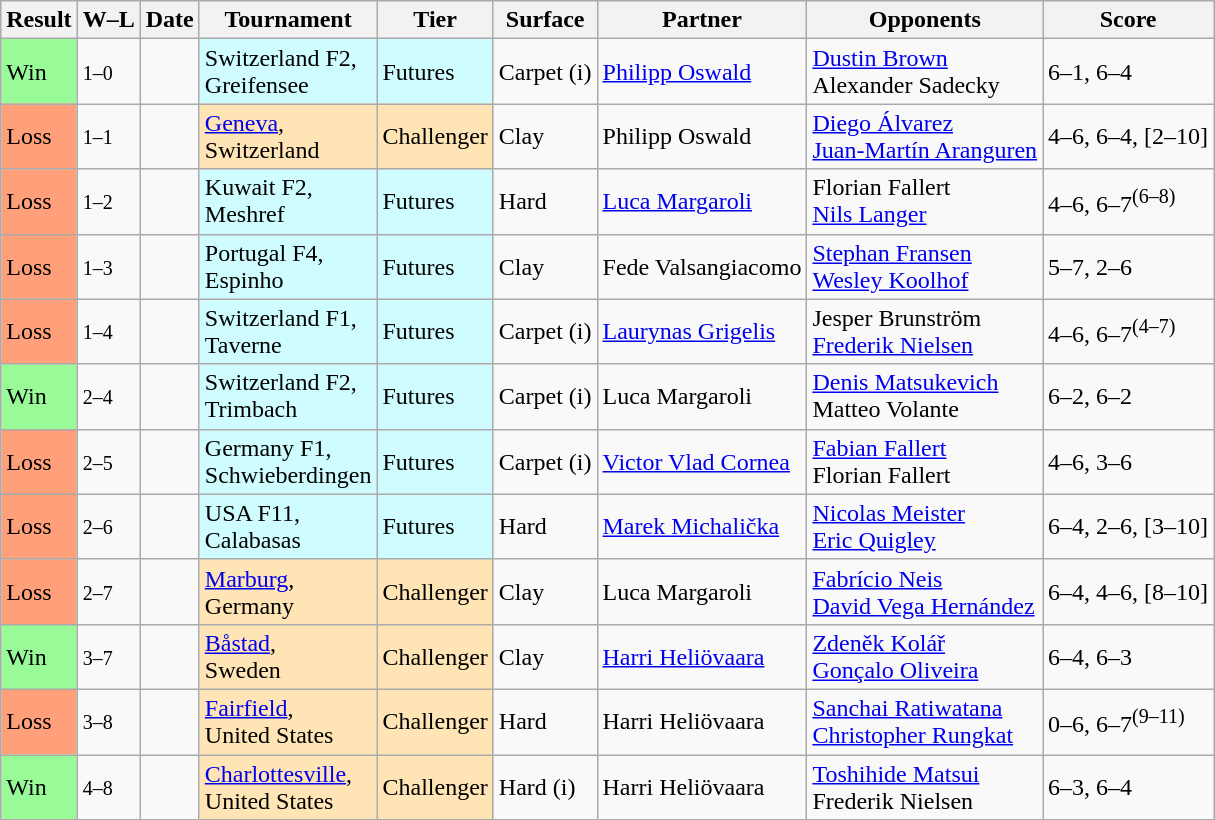<table class="sortable wikitable nowrap">
<tr>
<th>Result</th>
<th class="unsortable">W–L</th>
<th>Date</th>
<th>Tournament</th>
<th>Tier</th>
<th>Surface</th>
<th>Partner</th>
<th>Opponents</th>
<th class="unsortable">Score</th>
</tr>
<tr>
<td bgcolor=98fb98>Win</td>
<td><small>1–0</small></td>
<td></td>
<td style="background:#cffcff;">Switzerland F2, <br> Greifensee</td>
<td style="background:#cffcff;">Futures</td>
<td>Carpet (i)</td>
<td> <a href='#'>Philipp Oswald</a></td>
<td> <a href='#'>Dustin Brown</a><br> Alexander Sadecky</td>
<td>6–1, 6–4</td>
</tr>
<tr>
<td bgcolor=FFA07A>Loss</td>
<td><small>1–1</small></td>
<td><a href='#'></a></td>
<td style="background:moccasin;"><a href='#'>Geneva</a>, <br> Switzerland</td>
<td style="background:moccasin;">Challenger</td>
<td>Clay</td>
<td> Philipp Oswald</td>
<td> <a href='#'>Diego Álvarez</a><br> <a href='#'>Juan-Martín Aranguren</a></td>
<td>4–6, 6–4, [2–10]</td>
</tr>
<tr>
<td bgcolor=ffa07a>Loss</td>
<td><small>1–2</small></td>
<td></td>
<td style="background:#cffcff;">Kuwait F2, <br> Meshref</td>
<td style="background:#cffcff;">Futures</td>
<td>Hard</td>
<td> <a href='#'>Luca Margaroli</a></td>
<td> Florian Fallert<br> <a href='#'>Nils Langer</a></td>
<td>4–6, 6–7<sup>(6–8)</sup></td>
</tr>
<tr>
<td bgcolor=ffa07a>Loss</td>
<td><small>1–3</small></td>
<td></td>
<td style="background:#cffcff;">Portugal F4, <br> Espinho</td>
<td style="background:#cffcff;">Futures</td>
<td>Clay</td>
<td> Fede Valsangiacomo</td>
<td> <a href='#'>Stephan Fransen</a><br> <a href='#'>Wesley Koolhof</a></td>
<td>5–7, 2–6</td>
</tr>
<tr>
<td bgcolor=ffa07a>Loss</td>
<td><small>1–4</small></td>
<td></td>
<td style="background:#cffcff;">Switzerland F1, <br> Taverne</td>
<td style="background:#cffcff;">Futures</td>
<td>Carpet (i)</td>
<td> <a href='#'>Laurynas Grigelis</a></td>
<td> Jesper Brunström<br> <a href='#'>Frederik Nielsen</a></td>
<td>4–6, 6–7<sup>(4–7)</sup></td>
</tr>
<tr>
<td bgcolor=98fb98>Win</td>
<td><small>2–4</small></td>
<td></td>
<td style="background:#cffcff;">Switzerland F2, <br> Trimbach</td>
<td style="background:#cffcff;">Futures</td>
<td>Carpet (i)</td>
<td> Luca Margaroli</td>
<td> <a href='#'>Denis Matsukevich</a><br> Matteo Volante</td>
<td>6–2, 6–2</td>
</tr>
<tr>
<td bgcolor=ffa07a>Loss</td>
<td><small>2–5</small></td>
<td></td>
<td style="background:#cffcff;">Germany F1, <br> Schwieberdingen</td>
<td style="background:#cffcff;">Futures</td>
<td>Carpet (i)</td>
<td> <a href='#'>Victor Vlad Cornea</a></td>
<td> <a href='#'>Fabian Fallert</a><br> Florian Fallert</td>
<td>4–6, 3–6</td>
</tr>
<tr>
<td bgcolor=ffa07a>Loss</td>
<td><small>2–6</small></td>
<td></td>
<td style="background:#cffcff;">USA F11, <br> Calabasas</td>
<td style="background:#cffcff;">Futures</td>
<td>Hard</td>
<td> <a href='#'>Marek Michalička</a></td>
<td> <a href='#'>Nicolas Meister</a><br> <a href='#'>Eric Quigley</a></td>
<td>6–4, 2–6, [3–10]</td>
</tr>
<tr>
<td bgcolor=FFA07A>Loss</td>
<td><small>2–7</small></td>
<td><a href='#'></a></td>
<td style="background:moccasin;"><a href='#'>Marburg</a>, <br> Germany</td>
<td style="background:moccasin;">Challenger</td>
<td>Clay</td>
<td> Luca Margaroli</td>
<td> <a href='#'>Fabrício Neis</a><br> <a href='#'>David Vega Hernández</a></td>
<td>6–4, 4–6, [8–10]</td>
</tr>
<tr>
<td bgcolor=98fb98>Win</td>
<td><small>3–7</small></td>
<td><a href='#'></a></td>
<td style="background:moccasin;"><a href='#'>Båstad</a>, <br> Sweden</td>
<td style="background:moccasin;">Challenger</td>
<td>Clay</td>
<td> <a href='#'>Harri Heliövaara</a></td>
<td> <a href='#'>Zdeněk Kolář</a><br> <a href='#'>Gonçalo Oliveira</a></td>
<td>6–4, 6–3</td>
</tr>
<tr>
<td bgcolor=FFA07A>Loss</td>
<td><small>3–8</small></td>
<td><a href='#'></a></td>
<td style="background:moccasin;"><a href='#'>Fairfield</a>, <br> United States</td>
<td style="background:moccasin;">Challenger</td>
<td>Hard</td>
<td> Harri Heliövaara</td>
<td> <a href='#'>Sanchai Ratiwatana</a><br> <a href='#'>Christopher Rungkat</a></td>
<td>0–6, 6–7<sup>(9–11)</sup></td>
</tr>
<tr>
<td bgcolor=98fb98>Win</td>
<td><small>4–8</small></td>
<td><a href='#'></a></td>
<td style="background:moccasin;"><a href='#'>Charlottesville</a>, <br> United States</td>
<td style="background:moccasin;">Challenger</td>
<td>Hard (i)</td>
<td> Harri Heliövaara</td>
<td> <a href='#'>Toshihide Matsui</a><br> Frederik Nielsen</td>
<td>6–3, 6–4</td>
</tr>
</table>
